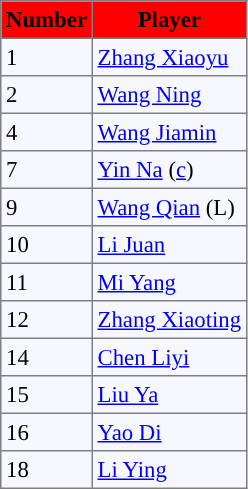<table bgcolor="#f7f8ff" cellpadding="3" cellspacing="0" border="1" style="font-size: 95%; border: gray solid 1px; border-collapse: collapse;">
<tr bgcolor="#ff0000">
<td align=center><strong>Number</strong></td>
<td align=center><strong>Player</strong></td>
</tr>
<tr align="left">
<td>1</td>
<td> <a href='#'>Zhang Xiaoyu</a></td>
</tr>
<tr align=left>
<td>2</td>
<td> <a href='#'>Wang Ning</a></td>
</tr>
<tr align="left">
<td>4</td>
<td> <a href='#'>Wang Jiamin</a></td>
</tr>
<tr align="left">
<td>7</td>
<td> <a href='#'>Yin Na</a> (<a href='#'>c</a>)</td>
</tr>
<tr align="left">
<td>9</td>
<td> <a href='#'>Wang Qian</a> (L)</td>
</tr>
<tr align="left">
<td>10</td>
<td> <a href='#'>Li Juan</a></td>
</tr>
<tr align="left">
<td>11</td>
<td> <a href='#'>Mi Yang</a></td>
</tr>
<tr align="left">
<td>12</td>
<td> <a href='#'>Zhang Xiaoting</a></td>
</tr>
<tr align="left">
<td>14</td>
<td> <a href='#'>Chen Liyi</a></td>
</tr>
<tr align="left">
<td>15</td>
<td> <a href='#'>Liu Ya</a></td>
</tr>
<tr align="left">
<td>16</td>
<td> <a href='#'>Yao Di</a></td>
</tr>
<tr align="left">
<td>18</td>
<td> <a href='#'>Li Ying</a></td>
</tr>
</table>
